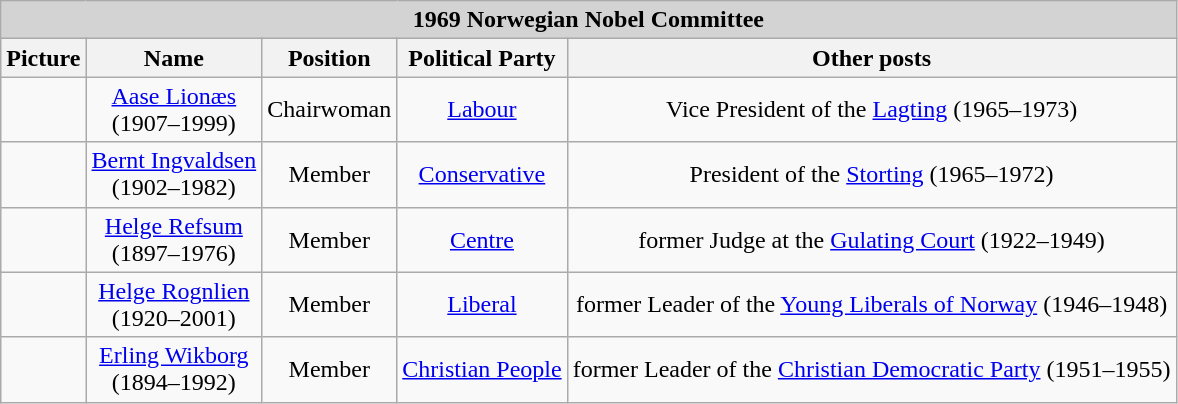<table class="wikitable sortable">
<tr>
<td style="background:lightgrey;white-space:nowrap" colspan="6" align="center"><strong>1969 Norwegian Nobel Committee</strong></td>
</tr>
<tr>
<th>Picture</th>
<th>Name</th>
<th>Position</th>
<th>Political Party</th>
<th>Other posts</th>
</tr>
<tr>
<td></td>
<td align="center"><a href='#'>Aase Lionæs</a> <br>(1907–1999)</td>
<td align="center">Chairwoman</td>
<td align="center"><a href='#'>Labour</a></td>
<td align="center">Vice President of the <a href='#'>Lagting</a> (1965–1973)</td>
</tr>
<tr>
<td></td>
<td align="center"><a href='#'>Bernt Ingvaldsen</a> <br>(1902–1982)</td>
<td align="center">Member</td>
<td align="center"><a href='#'>Conservative</a></td>
<td align="center">President of the <a href='#'>Storting</a> (1965–1972)</td>
</tr>
<tr>
<td></td>
<td align="center"><a href='#'>Helge Refsum</a> <br>(1897–1976)</td>
<td align="center">Member</td>
<td align="center"><a href='#'>Centre</a></td>
<td align="center">former Judge at the <a href='#'>Gulating Court</a> (1922–1949)</td>
</tr>
<tr>
<td></td>
<td align="center"><a href='#'>Helge Rognlien</a> <br>(1920–2001)</td>
<td align="center">Member</td>
<td align="center"><a href='#'>Liberal</a></td>
<td align="center">former Leader of the <a href='#'>Young Liberals of Norway</a> (1946–1948)</td>
</tr>
<tr>
<td></td>
<td align="center"><a href='#'>Erling Wikborg</a> <br>(1894–1992)</td>
<td align="center">Member</td>
<td align="center"><a href='#'>Christian People</a></td>
<td align="center">former Leader of the <a href='#'>Christian Democratic Party</a> (1951–1955)</td>
</tr>
</table>
